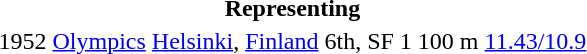<table>
<tr>
<th colspan="6">Representing </th>
</tr>
<tr>
<td>1952</td>
<td><a href='#'>Olympics</a></td>
<td><a href='#'>Helsinki</a>, <a href='#'>Finland</a></td>
<td>6th, SF 1</td>
<td>100 m</td>
<td><a href='#'>11.43/10.9</a></td>
</tr>
</table>
